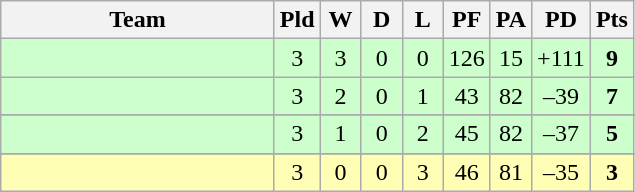<table class="wikitable" style="text-align:center;">
<tr>
<th width=175>Team</th>
<th width=20 abbr="Played">Pld</th>
<th width=20 abbr="Won">W</th>
<th width=20 abbr="Drawn">D</th>
<th width=20 abbr="Lost">L</th>
<th width=20 abbr="Points for">PF</th>
<th width=20 abbr="Points against">PA</th>
<th width=25 abbr="Points difference">PD</th>
<th width=20 abbr="Points">Pts</th>
</tr>
<tr style="background:#ccffcc">
<td align=left></td>
<td>3</td>
<td>3</td>
<td>0</td>
<td>0</td>
<td>126</td>
<td>15</td>
<td>+111</td>
<td><strong>9</strong></td>
</tr>
<tr style="background:#ccffcc">
<td align=left></td>
<td>3</td>
<td>2</td>
<td>0</td>
<td>1</td>
<td>43</td>
<td>82</td>
<td>–39</td>
<td><strong>7</strong></td>
</tr>
<tr>
</tr>
<tr style="background:#ccffcc">
<td align=left></td>
<td>3</td>
<td>1</td>
<td>0</td>
<td>2</td>
<td>45</td>
<td>82</td>
<td>–37</td>
<td><strong>5</strong></td>
</tr>
<tr>
</tr>
<tr style="background:#feffb4">
<td align=left></td>
<td>3</td>
<td>0</td>
<td>0</td>
<td>3</td>
<td>46</td>
<td>81</td>
<td>–35</td>
<td><strong>3</strong></td>
</tr>
</table>
